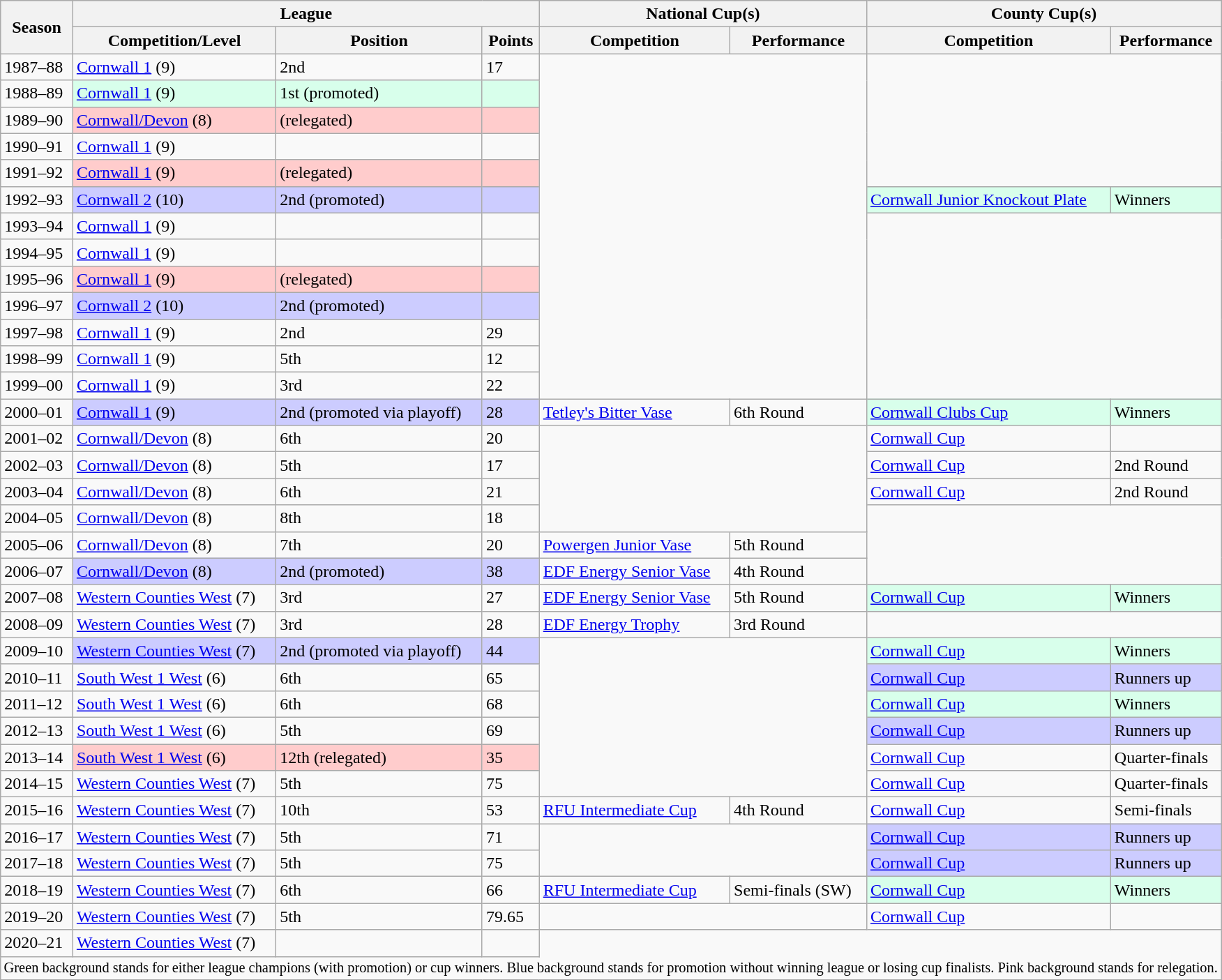<table class="wikitable">
<tr>
<th rowspan="2">Season</th>
<th colspan="3">League</th>
<th colspan="2">National Cup(s)</th>
<th colspan="2">County Cup(s)</th>
</tr>
<tr>
<th>Competition/Level</th>
<th>Position</th>
<th>Points</th>
<th>Competition</th>
<th>Performance</th>
<th>Competition</th>
<th>Performance</th>
</tr>
<tr>
<td>1987–88</td>
<td><a href='#'>Cornwall 1</a> (9)</td>
<td>2nd</td>
<td>17</td>
<td rowspan=13 colspan=2></td>
</tr>
<tr>
<td>1988–89</td>
<td style="background:#d8ffeb;"><a href='#'>Cornwall 1</a> (9)</td>
<td style="background:#d8ffeb;">1st (promoted)</td>
<td style="background:#d8ffeb;"></td>
</tr>
<tr>
<td>1989–90</td>
<td style="background:#ffcccc;"><a href='#'>Cornwall/Devon</a> (8)</td>
<td style="background:#ffcccc;">(relegated)</td>
<td style="background:#ffcccc;"></td>
</tr>
<tr>
<td>1990–91</td>
<td><a href='#'>Cornwall 1</a> (9)</td>
<td></td>
<td></td>
</tr>
<tr>
<td>1991–92</td>
<td style="background:#ffcccc;"><a href='#'>Cornwall 1</a> (9)</td>
<td style="background:#ffcccc;">(relegated)</td>
<td style="background:#ffcccc;"></td>
</tr>
<tr>
<td>1992–93</td>
<td style="background:#ccccff"><a href='#'>Cornwall 2</a> (10)</td>
<td style="background:#ccccff">2nd (promoted)</td>
<td style="background:#ccccff"></td>
<td style="background:#d8ffeb;"><a href='#'>Cornwall Junior Knockout Plate</a></td>
<td style="background:#d8ffeb;">Winners</td>
</tr>
<tr>
<td>1993–94</td>
<td><a href='#'>Cornwall 1</a> (9)</td>
<td></td>
<td></td>
</tr>
<tr>
<td>1994–95</td>
<td><a href='#'>Cornwall 1</a> (9)</td>
<td></td>
<td></td>
</tr>
<tr>
<td>1995–96</td>
<td style="background:#ffcccc;"><a href='#'>Cornwall 1</a> (9)</td>
<td style="background:#ffcccc;">(relegated)</td>
<td style="background:#ffcccc;"></td>
</tr>
<tr>
<td>1996–97</td>
<td style="background:#ccccff"><a href='#'>Cornwall 2</a> (10)</td>
<td style="background:#ccccff">2nd (promoted)</td>
<td style="background:#ccccff"></td>
</tr>
<tr>
<td>1997–98</td>
<td><a href='#'>Cornwall 1</a> (9)</td>
<td>2nd</td>
<td>29</td>
</tr>
<tr>
<td>1998–99</td>
<td><a href='#'>Cornwall 1</a> (9)</td>
<td>5th</td>
<td>12</td>
</tr>
<tr>
<td>1999–00</td>
<td><a href='#'>Cornwall 1</a> (9)</td>
<td>3rd</td>
<td>22</td>
</tr>
<tr>
<td>2000–01</td>
<td style="background:#ccccff"><a href='#'>Cornwall 1</a> (9)</td>
<td style="background:#ccccff">2nd (promoted via playoff)</td>
<td style="background:#ccccff">28</td>
<td><a href='#'>Tetley's Bitter Vase</a></td>
<td>6th Round</td>
<td style="background:#d8ffeb;"><a href='#'>Cornwall Clubs Cup</a></td>
<td style="background:#d8ffeb;">Winners</td>
</tr>
<tr>
<td>2001–02</td>
<td><a href='#'>Cornwall/Devon</a> (8)</td>
<td>6th</td>
<td>20</td>
<td rowspan=4 colspan=2></td>
<td><a href='#'>Cornwall Cup</a></td>
<td></td>
</tr>
<tr>
<td>2002–03</td>
<td><a href='#'>Cornwall/Devon</a> (8)</td>
<td>5th</td>
<td>17</td>
<td><a href='#'>Cornwall Cup</a></td>
<td>2nd Round</td>
</tr>
<tr>
<td>2003–04</td>
<td><a href='#'>Cornwall/Devon</a> (8)</td>
<td>6th</td>
<td>21</td>
<td><a href='#'>Cornwall Cup</a></td>
<td>2nd Round</td>
</tr>
<tr>
<td>2004–05</td>
<td><a href='#'>Cornwall/Devon</a> (8)</td>
<td>8th</td>
<td>18</td>
</tr>
<tr>
<td>2005–06</td>
<td><a href='#'>Cornwall/Devon</a> (8)</td>
<td>7th</td>
<td>20</td>
<td><a href='#'>Powergen Junior Vase</a></td>
<td>5th Round</td>
</tr>
<tr>
<td>2006–07</td>
<td style="background:#ccccff"><a href='#'>Cornwall/Devon</a> (8)</td>
<td style="background:#ccccff">2nd (promoted)</td>
<td style="background:#ccccff">38</td>
<td><a href='#'>EDF Energy Senior Vase</a></td>
<td>4th Round</td>
</tr>
<tr>
<td>2007–08</td>
<td><a href='#'>Western Counties West</a> (7)</td>
<td>3rd</td>
<td>27</td>
<td><a href='#'>EDF Energy Senior Vase</a></td>
<td>5th Round</td>
<td style="background:#d8ffeb;"><a href='#'>Cornwall Cup</a></td>
<td style="background:#d8ffeb;">Winners</td>
</tr>
<tr>
<td>2008–09</td>
<td><a href='#'>Western Counties West</a> (7)</td>
<td>3rd</td>
<td>28</td>
<td><a href='#'>EDF Energy Trophy</a></td>
<td>3rd Round</td>
</tr>
<tr>
<td>2009–10</td>
<td style="background:#ccccff"><a href='#'>Western Counties West</a> (7)</td>
<td style="background:#ccccff">2nd (promoted via playoff)</td>
<td style="background:#ccccff">44</td>
<td rowspan=6 colspan=2></td>
<td style="background:#d8ffeb;"><a href='#'>Cornwall Cup</a></td>
<td style="background:#d8ffeb;">Winners</td>
</tr>
<tr>
<td>2010–11</td>
<td><a href='#'>South West 1 West</a> (6)</td>
<td>6th</td>
<td>65</td>
<td style="background:#ccccff"><a href='#'>Cornwall Cup</a></td>
<td style="background:#ccccff">Runners up</td>
</tr>
<tr>
<td>2011–12</td>
<td><a href='#'>South West 1 West</a> (6)</td>
<td>6th</td>
<td>68</td>
<td style="background:#d8ffeb;"><a href='#'>Cornwall Cup</a></td>
<td style="background:#d8ffeb;">Winners</td>
</tr>
<tr>
<td>2012–13</td>
<td><a href='#'>South West 1 West</a> (6)</td>
<td>5th</td>
<td>69</td>
<td style="background:#ccccff"><a href='#'>Cornwall Cup</a></td>
<td style="background:#ccccff">Runners up</td>
</tr>
<tr>
<td>2013–14</td>
<td style="background:#ffcccc;"><a href='#'>South West 1 West</a> (6)</td>
<td style="background:#ffcccc;">12th (relegated)</td>
<td style="background:#ffcccc;">35</td>
<td><a href='#'>Cornwall Cup</a></td>
<td>Quarter-finals</td>
</tr>
<tr>
<td>2014–15</td>
<td><a href='#'>Western Counties West</a> (7)</td>
<td>5th</td>
<td>75</td>
<td><a href='#'>Cornwall Cup</a></td>
<td>Quarter-finals</td>
</tr>
<tr>
<td>2015–16</td>
<td><a href='#'>Western Counties West</a> (7)</td>
<td>10th</td>
<td>53</td>
<td><a href='#'>RFU Intermediate Cup</a></td>
<td>4th Round</td>
<td><a href='#'>Cornwall Cup</a></td>
<td>Semi-finals</td>
</tr>
<tr>
<td>2016–17</td>
<td><a href='#'>Western Counties West</a> (7)</td>
<td>5th</td>
<td>71</td>
<td rowspan=2 colspan=2></td>
<td style="background:#ccccff"><a href='#'>Cornwall Cup</a></td>
<td style="background:#ccccff">Runners up</td>
</tr>
<tr>
<td>2017–18</td>
<td><a href='#'>Western Counties West</a> (7)</td>
<td>5th</td>
<td>75</td>
<td style="background:#ccccff"><a href='#'>Cornwall Cup</a></td>
<td style="background:#ccccff">Runners up</td>
</tr>
<tr>
<td>2018–19</td>
<td><a href='#'>Western Counties West</a> (7)</td>
<td>6th</td>
<td>66</td>
<td><a href='#'>RFU Intermediate Cup</a></td>
<td>Semi-finals (SW)</td>
<td style="background:#d8ffeb;"><a href='#'>Cornwall Cup</a></td>
<td style="background:#d8ffeb;">Winners</td>
</tr>
<tr>
<td>2019–20</td>
<td><a href='#'>Western Counties West</a> (7)</td>
<td>5th</td>
<td>79.65</td>
<td rowspan=1 colspan=2></td>
<td><a href='#'>Cornwall Cup</a></td>
<td></td>
</tr>
<tr>
<td>2020–21</td>
<td><a href='#'>Western Counties West</a> (7)</td>
<td></td>
<td></td>
</tr>
<tr>
<td colspan="15" style="border:0px;font-size:85%;"><span>Green background</span> stands for either league champions (with promotion) or cup winners. <span>Blue background</span> stands for promotion without winning league or losing cup finalists. <span>Pink background</span> stands for relegation.<br></td>
</tr>
</table>
